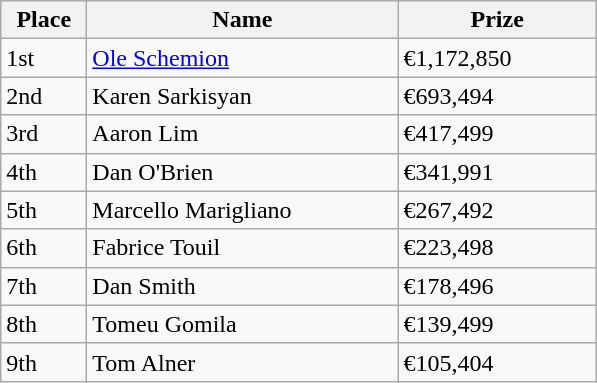<table class="wikitable">
<tr>
<th width="50">Place</th>
<th width="200">Name</th>
<th width="125">Prize</th>
</tr>
<tr>
<td>1st</td>
<td> <a href='#'>Ole Schemion</a></td>
<td>€1,172,850</td>
</tr>
<tr>
<td>2nd</td>
<td> Karen Sarkisyan</td>
<td>€693,494</td>
</tr>
<tr>
<td>3rd</td>
<td> Aaron Lim</td>
<td>€417,499</td>
</tr>
<tr>
<td>4th</td>
<td> Dan O'Brien</td>
<td>€341,991</td>
</tr>
<tr>
<td>5th</td>
<td> Marcello Marigliano</td>
<td>€267,492</td>
</tr>
<tr>
<td>6th</td>
<td> Fabrice Touil</td>
<td>€223,498</td>
</tr>
<tr>
<td>7th</td>
<td> Dan Smith</td>
<td>€178,496</td>
</tr>
<tr>
<td>8th</td>
<td> Tomeu Gomila</td>
<td>€139,499</td>
</tr>
<tr>
<td>9th</td>
<td> Tom Alner</td>
<td>€105,404</td>
</tr>
</table>
